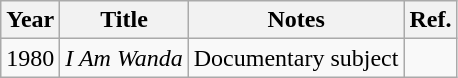<table class="wikitable">
<tr>
<th>Year</th>
<th>Title</th>
<th>Notes</th>
<th>Ref.</th>
</tr>
<tr>
<td>1980</td>
<td><em>I Am Wanda</em></td>
<td>Documentary subject</td>
<td></td>
</tr>
</table>
